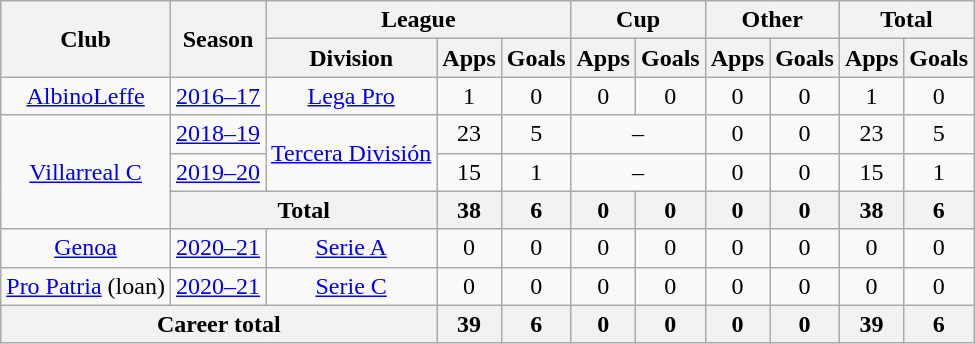<table class="wikitable" style="text-align: center">
<tr>
<th rowspan="2">Club</th>
<th rowspan="2">Season</th>
<th colspan="3">League</th>
<th colspan="2">Cup</th>
<th colspan="2">Other</th>
<th colspan="2">Total</th>
</tr>
<tr>
<th>Division</th>
<th>Apps</th>
<th>Goals</th>
<th>Apps</th>
<th>Goals</th>
<th>Apps</th>
<th>Goals</th>
<th>Apps</th>
<th>Goals</th>
</tr>
<tr>
<td><a href='#'>AlbinoLeffe</a></td>
<td><a href='#'>2016–17</a></td>
<td><a href='#'>Lega Pro</a></td>
<td>1</td>
<td>0</td>
<td>0</td>
<td>0</td>
<td>0</td>
<td>0</td>
<td>1</td>
<td>0</td>
</tr>
<tr>
<td rowspan="3"><a href='#'>Villarreal C</a></td>
<td><a href='#'>2018–19</a></td>
<td rowspan="2"><a href='#'>Tercera División</a></td>
<td>23</td>
<td>5</td>
<td colspan="2">–</td>
<td>0</td>
<td>0</td>
<td>23</td>
<td>5</td>
</tr>
<tr>
<td><a href='#'>2019–20</a></td>
<td>15</td>
<td>1</td>
<td colspan="2">–</td>
<td>0</td>
<td>0</td>
<td>15</td>
<td>1</td>
</tr>
<tr>
<th colspan="2">Total</th>
<th>38</th>
<th>6</th>
<th>0</th>
<th>0</th>
<th>0</th>
<th>0</th>
<th>38</th>
<th>6</th>
</tr>
<tr>
<td><a href='#'>Genoa</a></td>
<td><a href='#'>2020–21</a></td>
<td><a href='#'>Serie A</a></td>
<td>0</td>
<td>0</td>
<td>0</td>
<td>0</td>
<td>0</td>
<td>0</td>
<td>0</td>
<td>0</td>
</tr>
<tr>
<td><a href='#'>Pro Patria</a> (loan)</td>
<td><a href='#'>2020–21</a></td>
<td><a href='#'>Serie C</a></td>
<td>0</td>
<td>0</td>
<td>0</td>
<td>0</td>
<td>0</td>
<td>0</td>
<td>0</td>
<td>0</td>
</tr>
<tr>
<th colspan="3">Career total</th>
<th>39</th>
<th>6</th>
<th>0</th>
<th>0</th>
<th>0</th>
<th>0</th>
<th>39</th>
<th>6</th>
</tr>
</table>
